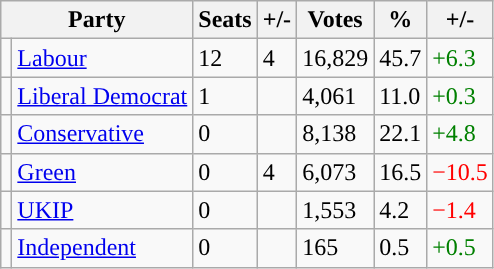<table class="wikitable">
<tr>
<th colspan="2">Party</th>
<th>Seats</th>
<th>+/-</th>
<th>Votes</th>
<th>%</th>
<th>+/-</th>
</tr>
<tr>
<td style="background-color: "></td>
<td><a href='#'>Labour</a></td>
<td>12</td>
<td> 4</td>
<td>16,829</td>
<td>45.7</td>
<td style="color:green">+6.3</td>
</tr>
<tr>
<td style="background-color: "></td>
<td><a href='#'>Liberal Democrat</a></td>
<td>1</td>
<td></td>
<td>4,061</td>
<td>11.0</td>
<td style="color:green">+0.3</td>
</tr>
<tr>
<td style="background-color: "></td>
<td><a href='#'>Conservative</a></td>
<td>0</td>
<td></td>
<td>8,138</td>
<td>22.1</td>
<td style="color:green">+4.8</td>
</tr>
<tr>
<td style="background-color: "></td>
<td><a href='#'>Green</a></td>
<td>0</td>
<td> 4</td>
<td>6,073</td>
<td>16.5</td>
<td style="color:red">−10.5</td>
</tr>
<tr>
<td style="background-color:"></td>
<td><a href='#'>UKIP</a></td>
<td>0</td>
<td></td>
<td>1,553</td>
<td>4.2</td>
<td style="color:red">−1.4</td>
</tr>
<tr>
<td style="background-color: "></td>
<td><a href='#'>Independent</a></td>
<td>0</td>
<td></td>
<td>165</td>
<td>0.5</td>
<td style="color:green">+0.5</td>
</tr>
</table>
